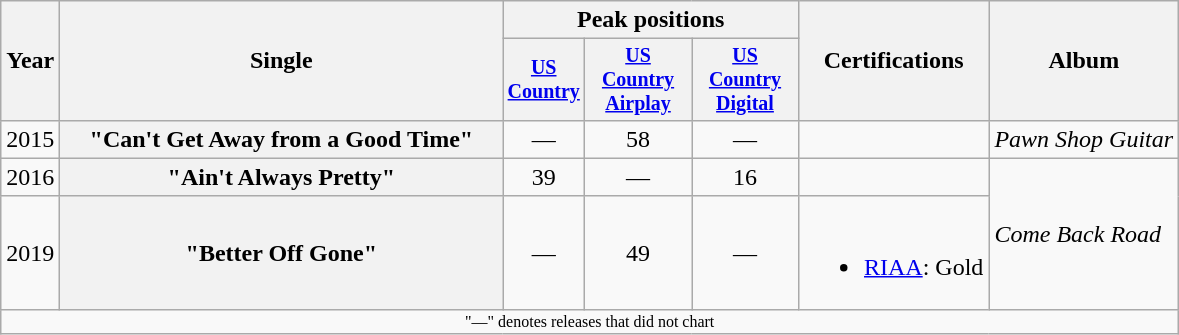<table class="wikitable plainrowheaders" style="text-align:center;">
<tr>
<th rowspan="2">Year</th>
<th rowspan="2" style="width:18em;">Single</th>
<th colspan="3">Peak positions</th>
<th scope="col" rowspan="2">Certifications</th>
<th rowspan="2">Album</th>
</tr>
<tr style="font-size:smaller;">
<th width="45"><a href='#'>US<br>Country</a><br></th>
<th width="65"><a href='#'>US <br>Country Airplay</a><br></th>
<th width="65"><a href='#'>US <br>Country Digital</a><br></th>
</tr>
<tr>
<td>2015</td>
<th scope="row">"Can't Get Away from a Good Time"</th>
<td>—</td>
<td>58</td>
<td>—</td>
<td></td>
<td align="left"><em>Pawn Shop Guitar</em></td>
</tr>
<tr>
<td>2016</td>
<th scope="row">"Ain't Always Pretty"</th>
<td>39</td>
<td>—</td>
<td>16</td>
<td></td>
<td style="text-align:left;" rowspan="2"><em>Come Back Road</em></td>
</tr>
<tr>
<td>2019</td>
<th scope="row">"Better Off Gone"</th>
<td>—</td>
<td>49</td>
<td>—</td>
<td><br><ul><li><a href='#'>RIAA</a>: Gold</li></ul></td>
</tr>
<tr>
<td colspan="7" style="font-size:8pt">"—" denotes releases that did not chart</td>
</tr>
</table>
